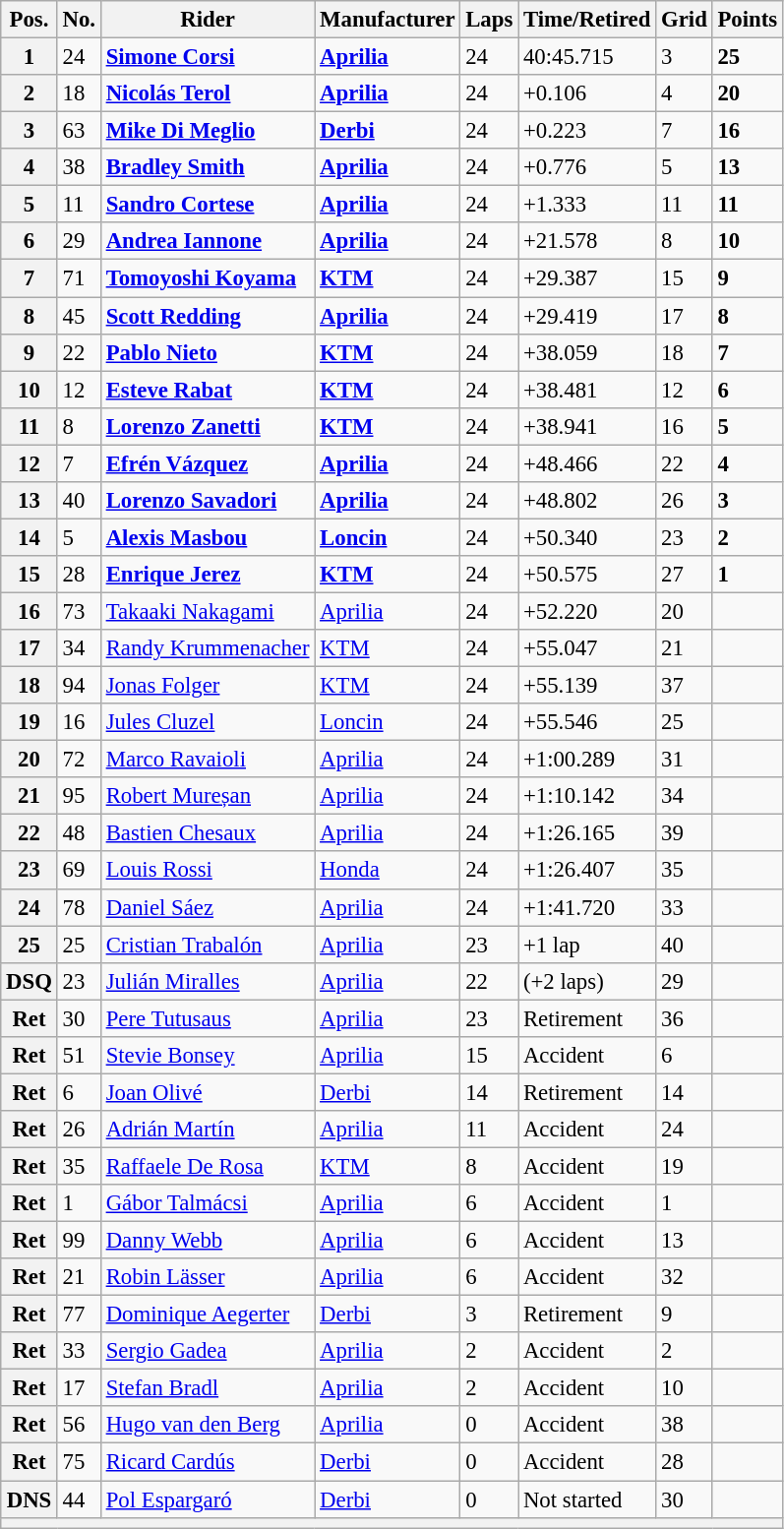<table class="wikitable" style="font-size: 95%;">
<tr>
<th>Pos.</th>
<th>No.</th>
<th>Rider</th>
<th>Manufacturer</th>
<th>Laps</th>
<th>Time/Retired</th>
<th>Grid</th>
<th>Points</th>
</tr>
<tr>
<th>1</th>
<td>24</td>
<td> <strong><a href='#'>Simone Corsi</a></strong></td>
<td><strong><a href='#'>Aprilia</a></strong></td>
<td>24</td>
<td>40:45.715</td>
<td>3</td>
<td><strong>25</strong></td>
</tr>
<tr>
<th>2</th>
<td>18</td>
<td> <strong><a href='#'>Nicolás Terol</a></strong></td>
<td><strong><a href='#'>Aprilia</a></strong></td>
<td>24</td>
<td>+0.106</td>
<td>4</td>
<td><strong>20</strong></td>
</tr>
<tr>
<th>3</th>
<td>63</td>
<td> <strong><a href='#'>Mike Di Meglio</a></strong></td>
<td><strong><a href='#'>Derbi</a></strong></td>
<td>24</td>
<td>+0.223</td>
<td>7</td>
<td><strong>16</strong></td>
</tr>
<tr>
<th>4</th>
<td>38</td>
<td> <strong><a href='#'>Bradley Smith</a></strong></td>
<td><strong><a href='#'>Aprilia</a></strong></td>
<td>24</td>
<td>+0.776</td>
<td>5</td>
<td><strong>13</strong></td>
</tr>
<tr>
<th>5</th>
<td>11</td>
<td> <strong><a href='#'>Sandro Cortese</a></strong></td>
<td><strong><a href='#'>Aprilia</a></strong></td>
<td>24</td>
<td>+1.333</td>
<td>11</td>
<td><strong>11</strong></td>
</tr>
<tr>
<th>6</th>
<td>29</td>
<td> <strong><a href='#'>Andrea Iannone</a></strong></td>
<td><strong><a href='#'>Aprilia</a></strong></td>
<td>24</td>
<td>+21.578</td>
<td>8</td>
<td><strong>10</strong></td>
</tr>
<tr>
<th>7</th>
<td>71</td>
<td> <strong><a href='#'>Tomoyoshi Koyama</a></strong></td>
<td><strong><a href='#'>KTM</a></strong></td>
<td>24</td>
<td>+29.387</td>
<td>15</td>
<td><strong>9</strong></td>
</tr>
<tr>
<th>8</th>
<td>45</td>
<td> <strong><a href='#'>Scott Redding</a></strong></td>
<td><strong><a href='#'>Aprilia</a></strong></td>
<td>24</td>
<td>+29.419</td>
<td>17</td>
<td><strong>8</strong></td>
</tr>
<tr>
<th>9</th>
<td>22</td>
<td> <strong><a href='#'>Pablo Nieto</a></strong></td>
<td><strong><a href='#'>KTM</a></strong></td>
<td>24</td>
<td>+38.059</td>
<td>18</td>
<td><strong>7</strong></td>
</tr>
<tr>
<th>10</th>
<td>12</td>
<td> <strong><a href='#'>Esteve Rabat</a></strong></td>
<td><strong><a href='#'>KTM</a></strong></td>
<td>24</td>
<td>+38.481</td>
<td>12</td>
<td><strong>6</strong></td>
</tr>
<tr>
<th>11</th>
<td>8</td>
<td> <strong><a href='#'>Lorenzo Zanetti</a></strong></td>
<td><strong><a href='#'>KTM</a></strong></td>
<td>24</td>
<td>+38.941</td>
<td>16</td>
<td><strong>5</strong></td>
</tr>
<tr>
<th>12</th>
<td>7</td>
<td> <strong><a href='#'>Efrén Vázquez</a></strong></td>
<td><strong><a href='#'>Aprilia</a></strong></td>
<td>24</td>
<td>+48.466</td>
<td>22</td>
<td><strong>4</strong></td>
</tr>
<tr>
<th>13</th>
<td>40</td>
<td> <strong><a href='#'>Lorenzo Savadori</a></strong></td>
<td><strong><a href='#'>Aprilia</a></strong></td>
<td>24</td>
<td>+48.802</td>
<td>26</td>
<td><strong>3</strong></td>
</tr>
<tr>
<th>14</th>
<td>5</td>
<td> <strong><a href='#'>Alexis Masbou</a></strong></td>
<td><strong><a href='#'>Loncin</a></strong></td>
<td>24</td>
<td>+50.340</td>
<td>23</td>
<td><strong>2</strong></td>
</tr>
<tr>
<th>15</th>
<td>28</td>
<td> <strong><a href='#'>Enrique Jerez</a></strong></td>
<td><strong><a href='#'>KTM</a></strong></td>
<td>24</td>
<td>+50.575</td>
<td>27</td>
<td><strong>1</strong></td>
</tr>
<tr>
<th>16</th>
<td>73</td>
<td> <a href='#'>Takaaki Nakagami</a></td>
<td><a href='#'>Aprilia</a></td>
<td>24</td>
<td>+52.220</td>
<td>20</td>
<td></td>
</tr>
<tr>
<th>17</th>
<td>34</td>
<td> <a href='#'>Randy Krummenacher</a></td>
<td><a href='#'>KTM</a></td>
<td>24</td>
<td>+55.047</td>
<td>21</td>
<td></td>
</tr>
<tr>
<th>18</th>
<td>94</td>
<td> <a href='#'>Jonas Folger</a></td>
<td><a href='#'>KTM</a></td>
<td>24</td>
<td>+55.139</td>
<td>37</td>
<td></td>
</tr>
<tr>
<th>19</th>
<td>16</td>
<td> <a href='#'>Jules Cluzel</a></td>
<td><a href='#'>Loncin</a></td>
<td>24</td>
<td>+55.546</td>
<td>25</td>
<td></td>
</tr>
<tr>
<th>20</th>
<td>72</td>
<td> <a href='#'>Marco Ravaioli</a></td>
<td><a href='#'>Aprilia</a></td>
<td>24</td>
<td>+1:00.289</td>
<td>31</td>
<td></td>
</tr>
<tr>
<th>21</th>
<td>95</td>
<td> <a href='#'>Robert Mureșan</a></td>
<td><a href='#'>Aprilia</a></td>
<td>24</td>
<td>+1:10.142</td>
<td>34</td>
<td></td>
</tr>
<tr>
<th>22</th>
<td>48</td>
<td> <a href='#'>Bastien Chesaux</a></td>
<td><a href='#'>Aprilia</a></td>
<td>24</td>
<td>+1:26.165</td>
<td>39</td>
<td></td>
</tr>
<tr>
<th>23</th>
<td>69</td>
<td> <a href='#'>Louis Rossi</a></td>
<td><a href='#'>Honda</a></td>
<td>24</td>
<td>+1:26.407</td>
<td>35</td>
<td></td>
</tr>
<tr>
<th>24</th>
<td>78</td>
<td> <a href='#'>Daniel Sáez</a></td>
<td><a href='#'>Aprilia</a></td>
<td>24</td>
<td>+1:41.720</td>
<td>33</td>
<td></td>
</tr>
<tr>
<th>25</th>
<td>25</td>
<td> <a href='#'>Cristian Trabalón</a></td>
<td><a href='#'>Aprilia</a></td>
<td>23</td>
<td>+1 lap</td>
<td>40</td>
<td></td>
</tr>
<tr>
<th>DSQ</th>
<td>23</td>
<td> <a href='#'>Julián Miralles</a></td>
<td><a href='#'>Aprilia</a></td>
<td>22</td>
<td>(+2 laps)</td>
<td>29</td>
<td></td>
</tr>
<tr>
<th>Ret</th>
<td>30</td>
<td> <a href='#'>Pere Tutusaus</a></td>
<td><a href='#'>Aprilia</a></td>
<td>23</td>
<td>Retirement</td>
<td>36</td>
<td></td>
</tr>
<tr>
<th>Ret</th>
<td>51</td>
<td> <a href='#'>Stevie Bonsey</a></td>
<td><a href='#'>Aprilia</a></td>
<td>15</td>
<td>Accident</td>
<td>6</td>
<td></td>
</tr>
<tr>
<th>Ret</th>
<td>6</td>
<td> <a href='#'>Joan Olivé</a></td>
<td><a href='#'>Derbi</a></td>
<td>14</td>
<td>Retirement</td>
<td>14</td>
<td></td>
</tr>
<tr>
<th>Ret</th>
<td>26</td>
<td> <a href='#'>Adrián Martín</a></td>
<td><a href='#'>Aprilia</a></td>
<td>11</td>
<td>Accident</td>
<td>24</td>
<td></td>
</tr>
<tr>
<th>Ret</th>
<td>35</td>
<td> <a href='#'>Raffaele De Rosa</a></td>
<td><a href='#'>KTM</a></td>
<td>8</td>
<td>Accident</td>
<td>19</td>
<td></td>
</tr>
<tr>
<th>Ret</th>
<td>1</td>
<td> <a href='#'>Gábor Talmácsi</a></td>
<td><a href='#'>Aprilia</a></td>
<td>6</td>
<td>Accident</td>
<td>1</td>
<td></td>
</tr>
<tr>
<th>Ret</th>
<td>99</td>
<td> <a href='#'>Danny Webb</a></td>
<td><a href='#'>Aprilia</a></td>
<td>6</td>
<td>Accident</td>
<td>13</td>
<td></td>
</tr>
<tr>
<th>Ret</th>
<td>21</td>
<td> <a href='#'>Robin Lässer</a></td>
<td><a href='#'>Aprilia</a></td>
<td>6</td>
<td>Accident</td>
<td>32</td>
<td></td>
</tr>
<tr>
<th>Ret</th>
<td>77</td>
<td> <a href='#'>Dominique Aegerter</a></td>
<td><a href='#'>Derbi</a></td>
<td>3</td>
<td>Retirement</td>
<td>9</td>
<td></td>
</tr>
<tr>
<th>Ret</th>
<td>33</td>
<td> <a href='#'>Sergio Gadea</a></td>
<td><a href='#'>Aprilia</a></td>
<td>2</td>
<td>Accident</td>
<td>2</td>
<td></td>
</tr>
<tr>
<th>Ret</th>
<td>17</td>
<td> <a href='#'>Stefan Bradl</a></td>
<td><a href='#'>Aprilia</a></td>
<td>2</td>
<td>Accident</td>
<td>10</td>
<td></td>
</tr>
<tr>
<th>Ret</th>
<td>56</td>
<td> <a href='#'>Hugo van den Berg</a></td>
<td><a href='#'>Aprilia</a></td>
<td>0</td>
<td>Accident</td>
<td>38</td>
<td></td>
</tr>
<tr>
<th>Ret</th>
<td>75</td>
<td> <a href='#'>Ricard Cardús</a></td>
<td><a href='#'>Derbi</a></td>
<td>0</td>
<td>Accident</td>
<td>28</td>
<td></td>
</tr>
<tr>
<th>DNS</th>
<td>44</td>
<td> <a href='#'>Pol Espargaró</a></td>
<td><a href='#'>Derbi</a></td>
<td>0</td>
<td>Not started</td>
<td>30</td>
<td></td>
</tr>
<tr>
<th colspan=8></th>
</tr>
</table>
